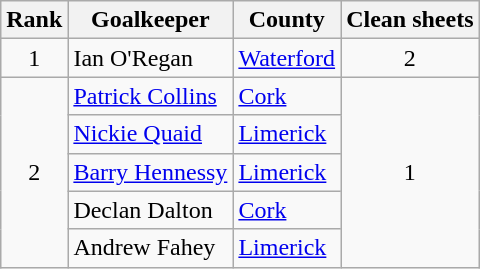<table class="wikitable">
<tr>
<th>Rank</th>
<th>Goalkeeper</th>
<th>County</th>
<th>Clean sheets</th>
</tr>
<tr>
<td rowspan=1 align=center>1</td>
<td>Ian O'Regan</td>
<td><a href='#'>Waterford</a></td>
<td rowspan=1 align=center>2</td>
</tr>
<tr>
<td rowspan=5 align=center>2</td>
<td><a href='#'>Patrick Collins</a></td>
<td><a href='#'>Cork</a></td>
<td rowspan=5 align=center>1</td>
</tr>
<tr>
<td><a href='#'>Nickie Quaid</a></td>
<td><a href='#'>Limerick</a></td>
</tr>
<tr>
<td><a href='#'>Barry Hennessy</a></td>
<td><a href='#'>Limerick</a></td>
</tr>
<tr>
<td>Declan Dalton</td>
<td><a href='#'>Cork</a></td>
</tr>
<tr>
<td>Andrew Fahey</td>
<td><a href='#'>Limerick</a></td>
</tr>
</table>
